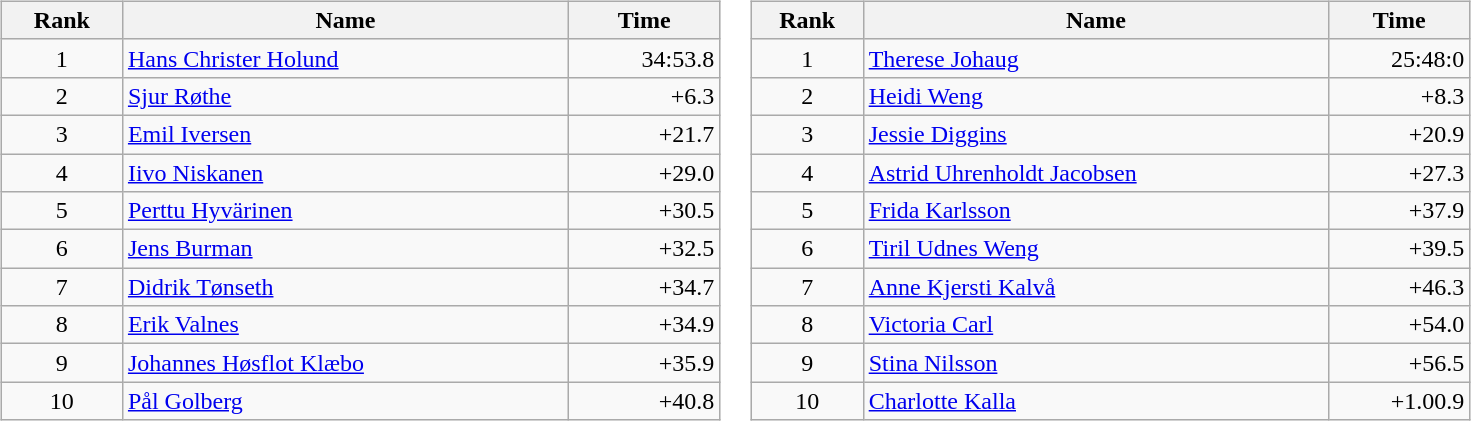<table border="0">
<tr>
<td valign="top"><br><table class="wikitable" style="width:30em;margin-bottom:0;">
<tr>
<th>Rank</th>
<th>Name</th>
<th>Time</th>
</tr>
<tr>
<td style="text-align:center;">1</td>
<td> <a href='#'>Hans Christer Holund</a></td>
<td align="right">34:53.8</td>
</tr>
<tr>
<td style="text-align:center;">2</td>
<td> <a href='#'>Sjur Røthe</a></td>
<td align="right">+6.3</td>
</tr>
<tr>
<td style="text-align:center;">3</td>
<td> <a href='#'>Emil Iversen</a></td>
<td align="right">+21.7</td>
</tr>
<tr>
<td style="text-align:center;">4</td>
<td> <a href='#'>Iivo Niskanen</a></td>
<td align="right">+29.0</td>
</tr>
<tr>
<td style="text-align:center;">5</td>
<td> <a href='#'>Perttu Hyvärinen</a></td>
<td align="right">+30.5</td>
</tr>
<tr>
<td style="text-align:center;">6</td>
<td> <a href='#'>Jens Burman</a></td>
<td align="right">+32.5</td>
</tr>
<tr>
<td style="text-align:center;">7</td>
<td> <a href='#'>Didrik Tønseth</a></td>
<td align="right">+34.7</td>
</tr>
<tr>
<td style="text-align:center;">8</td>
<td> <a href='#'>Erik Valnes</a></td>
<td align="right">+34.9</td>
</tr>
<tr>
<td style="text-align:center;">9</td>
<td> <a href='#'>Johannes Høsflot Klæbo</a></td>
<td align="right">+35.9</td>
</tr>
<tr>
<td style="text-align:center;">10</td>
<td> <a href='#'>Pål Golberg</a></td>
<td align="right">+40.8</td>
</tr>
</table>
</td>
<td valign="top"><br><table class="wikitable" style="width:30em;margin-bottom:0;">
<tr>
<th>Rank</th>
<th>Name</th>
<th>Time</th>
</tr>
<tr>
<td style="text-align:center;">1</td>
<td> <a href='#'>Therese Johaug</a></td>
<td align="right">25:48:0</td>
</tr>
<tr>
<td style="text-align:center;">2</td>
<td> <a href='#'>Heidi Weng</a></td>
<td align="right">+8.3</td>
</tr>
<tr>
<td style="text-align:center;">3</td>
<td> <a href='#'>Jessie Diggins</a></td>
<td align="right">+20.9</td>
</tr>
<tr>
<td style="text-align:center;">4</td>
<td> <a href='#'>Astrid Uhrenholdt Jacobsen</a></td>
<td align="right">+27.3</td>
</tr>
<tr>
<td style="text-align:center;">5</td>
<td> <a href='#'>Frida Karlsson</a></td>
<td align="right">+37.9</td>
</tr>
<tr>
<td style="text-align:center;">6</td>
<td> <a href='#'>Tiril Udnes Weng</a></td>
<td align="right">+39.5</td>
</tr>
<tr>
<td style="text-align:center;">7</td>
<td> <a href='#'>Anne Kjersti Kalvå</a></td>
<td align="right">+46.3</td>
</tr>
<tr>
<td style="text-align:center;">8</td>
<td> <a href='#'>Victoria Carl</a></td>
<td align="right">+54.0</td>
</tr>
<tr>
<td style="text-align:center;">9</td>
<td> <a href='#'>Stina Nilsson</a></td>
<td align="right">+56.5</td>
</tr>
<tr>
<td style="text-align:center;">10</td>
<td> <a href='#'>Charlotte Kalla</a></td>
<td align="right">+1.00.9</td>
</tr>
</table>
</td>
</tr>
</table>
